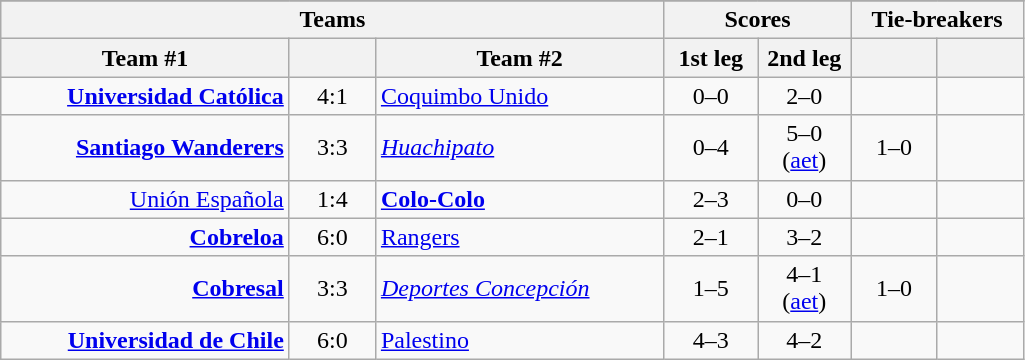<table class="wikitable" style="text-align: center;">
<tr>
</tr>
<tr>
<th colspan=3>Teams</th>
<th colspan=2>Scores</th>
<th colspan=2>Tie-breakers</th>
</tr>
<tr>
<th width="185">Team #1</th>
<th width="50"></th>
<th width="185">Team #2</th>
<th width="55">1st leg</th>
<th width="55">2nd leg</th>
<th width="50"></th>
<th width="50"></th>
</tr>
<tr>
<td align=right><strong><a href='#'>Universidad Católica</a></strong></td>
<td>4:1</td>
<td align=left><a href='#'>Coquimbo Unido</a></td>
<td>0–0</td>
<td>2–0</td>
<td></td>
<td></td>
</tr>
<tr>
<td align=right><strong><a href='#'>Santiago Wanderers</a></strong></td>
<td>3:3</td>
<td align=left><em><a href='#'>Huachipato</a></em></td>
<td>0–4</td>
<td>5–0 (<a href='#'>aet</a>)</td>
<td>1–0</td>
<td></td>
</tr>
<tr>
<td align=right><a href='#'>Unión Española</a></td>
<td>1:4</td>
<td align=left><strong><a href='#'>Colo-Colo</a></strong></td>
<td>2–3</td>
<td>0–0</td>
<td></td>
<td></td>
</tr>
<tr>
<td align=right><strong><a href='#'>Cobreloa</a></strong></td>
<td>6:0</td>
<td align=left><a href='#'>Rangers</a></td>
<td>2–1</td>
<td>3–2</td>
<td></td>
<td></td>
</tr>
<tr>
<td align=right><strong><a href='#'>Cobresal</a></strong></td>
<td>3:3</td>
<td align=left><em><a href='#'>Deportes Concepción</a></em></td>
<td>1–5</td>
<td>4–1 (<a href='#'>aet</a>)</td>
<td>1–0</td>
<td></td>
</tr>
<tr>
<td align=right><strong><a href='#'>Universidad de Chile</a></strong></td>
<td>6:0</td>
<td align=left><a href='#'>Palestino</a></td>
<td>4–3</td>
<td>4–2</td>
<td></td>
<td></td>
</tr>
</table>
